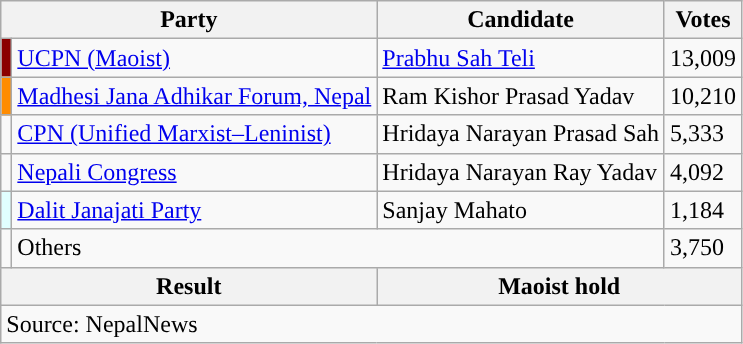<table class="wikitable">
<tr>
<th colspan="2">Party</th>
<th>Candidate</th>
<th>Votes</th>
</tr>
<tr>
<td style="background-color:darkred"></td>
<td><a href='#'>UCPN (Maoist)</a></td>
<td><a href='#'>Prabhu Sah Teli</a></td>
<td>13,009</td>
</tr>
<tr>
<td style="background-color:darkorange"></td>
<td><a href='#'>Madhesi Jana Adhikar Forum, Nepal</a></td>
<td>Ram Kishor Prasad Yadav</td>
<td>10,210</td>
</tr>
<tr>
<td style="background-color:"></td>
<td><a href='#'>CPN (Unified Marxist–Leninist)</a></td>
<td>Hridaya Narayan Prasad Sah</td>
<td>5,333</td>
</tr>
<tr>
<td style="background-color:"></td>
<td><a href='#'>Nepali Congress</a></td>
<td>Hridaya Narayan Ray Yadav</td>
<td>4,092</td>
</tr>
<tr>
<td style="background-color:#e0ffff"></td>
<td><a href='#'>Dalit Janajati Party</a></td>
<td>Sanjay Mahato</td>
<td>1,184</td>
</tr>
<tr>
<td></td>
<td colspan="2">Others</td>
<td>3,750</td>
</tr>
<tr>
<th colspan="2">Result</th>
<th colspan="2">Maoist hold</th>
</tr>
<tr>
<td colspan="4">Source: NepalNews</td>
</tr>
</table>
